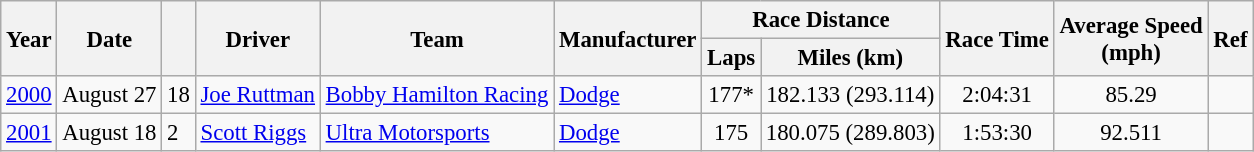<table class="wikitable" style="font-size: 95%;">
<tr>
<th rowspan="2">Year</th>
<th rowspan="2">Date</th>
<th rowspan="2"></th>
<th rowspan="2">Driver</th>
<th rowspan="2">Team</th>
<th rowspan="2">Manufacturer</th>
<th colspan="2">Race Distance</th>
<th rowspan="2">Race Time</th>
<th rowspan="2">Average Speed<br>(mph)</th>
<th rowspan="2">Ref</th>
</tr>
<tr>
<th>Laps</th>
<th>Miles (km)</th>
</tr>
<tr>
<td><a href='#'>2000</a></td>
<td>August 27</td>
<td>18</td>
<td><a href='#'>Joe Ruttman</a></td>
<td><a href='#'>Bobby Hamilton Racing</a></td>
<td><a href='#'>Dodge</a></td>
<td align="center">177*</td>
<td align="center">182.133 (293.114)</td>
<td align="center">2:04:31</td>
<td align="center">85.29</td>
<td align="center"></td>
</tr>
<tr>
<td><a href='#'>2001</a></td>
<td>August 18</td>
<td>2</td>
<td><a href='#'>Scott Riggs</a></td>
<td><a href='#'>Ultra Motorsports</a></td>
<td><a href='#'>Dodge</a></td>
<td align="center">175</td>
<td align="center">180.075 (289.803)</td>
<td align="center">1:53:30</td>
<td align="center">92.511</td>
<td align="center"></td>
</tr>
</table>
